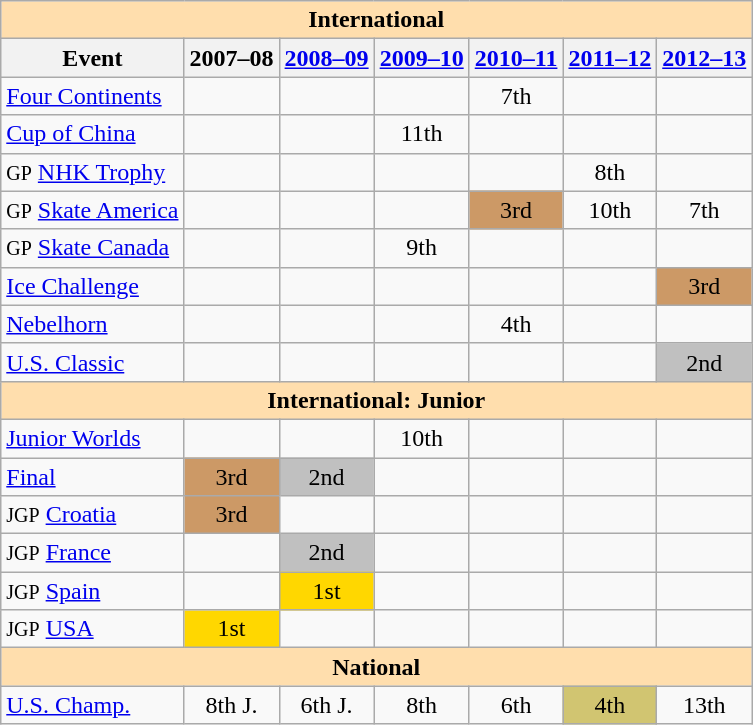<table class="wikitable" style="text-align:center">
<tr>
<th style="background-color: #ffdead; " colspan=7 align=center><strong>International</strong></th>
</tr>
<tr>
<th>Event</th>
<th>2007–08</th>
<th><a href='#'>2008–09</a></th>
<th><a href='#'>2009–10</a></th>
<th><a href='#'>2010–11</a></th>
<th><a href='#'>2011–12</a></th>
<th><a href='#'>2012–13</a></th>
</tr>
<tr>
<td align=left><a href='#'>Four Continents</a></td>
<td></td>
<td></td>
<td></td>
<td>7th</td>
<td></td>
<td></td>
</tr>
<tr>
<td align=left> <a href='#'>Cup of China</a></td>
<td></td>
<td></td>
<td>11th</td>
<td></td>
<td></td>
<td></td>
</tr>
<tr>
<td align=left><small>GP</small> <a href='#'>NHK Trophy</a></td>
<td></td>
<td></td>
<td></td>
<td></td>
<td>8th</td>
<td></td>
</tr>
<tr>
<td align=left><small>GP</small> <a href='#'>Skate America</a></td>
<td></td>
<td></td>
<td></td>
<td bgcolor=cc9966>3rd</td>
<td>10th</td>
<td>7th</td>
</tr>
<tr>
<td align=left><small>GP</small> <a href='#'>Skate Canada</a></td>
<td></td>
<td></td>
<td>9th</td>
<td></td>
<td></td>
<td></td>
</tr>
<tr>
<td align=left><a href='#'>Ice Challenge</a></td>
<td></td>
<td></td>
<td></td>
<td></td>
<td></td>
<td bgcolor=cc9966>3rd</td>
</tr>
<tr>
<td align=left><a href='#'>Nebelhorn</a></td>
<td></td>
<td></td>
<td></td>
<td>4th</td>
<td></td>
<td></td>
</tr>
<tr>
<td align=left><a href='#'>U.S. Classic</a></td>
<td></td>
<td></td>
<td></td>
<td></td>
<td></td>
<td bgcolor=silver>2nd</td>
</tr>
<tr>
<th style="background-color: #ffdead; " colspan=7 align=center><strong>International: Junior</strong></th>
</tr>
<tr>
<td align=left><a href='#'>Junior Worlds</a></td>
<td></td>
<td></td>
<td>10th</td>
<td></td>
<td></td>
<td></td>
</tr>
<tr>
<td align=left> <a href='#'>Final</a></td>
<td bgcolor=cc9966>3rd</td>
<td bgcolor=silver>2nd</td>
<td></td>
<td></td>
<td></td>
<td></td>
</tr>
<tr>
<td align=left><small>JGP</small> <a href='#'>Croatia</a></td>
<td bgcolor=cc9966>3rd</td>
<td></td>
<td></td>
<td></td>
<td></td>
<td></td>
</tr>
<tr>
<td align=left><small>JGP</small> <a href='#'>France</a></td>
<td></td>
<td bgcolor=silver>2nd</td>
<td></td>
<td></td>
<td></td>
<td></td>
</tr>
<tr>
<td align=left><small>JGP</small> <a href='#'>Spain</a></td>
<td></td>
<td bgcolor=gold>1st</td>
<td></td>
<td></td>
<td></td>
<td></td>
</tr>
<tr>
<td align=left><small>JGP</small> <a href='#'>USA</a></td>
<td bgcolor=gold>1st</td>
<td></td>
<td></td>
<td></td>
<td></td>
<td></td>
</tr>
<tr>
<th style="background-color: #ffdead; " colspan=7 align=center><strong>National</strong></th>
</tr>
<tr>
<td align=left><a href='#'>U.S. Champ.</a></td>
<td>8th J.</td>
<td>6th J.</td>
<td>8th</td>
<td>6th</td>
<td bgcolor=d1c571>4th</td>
<td>13th</td>
</tr>
</table>
